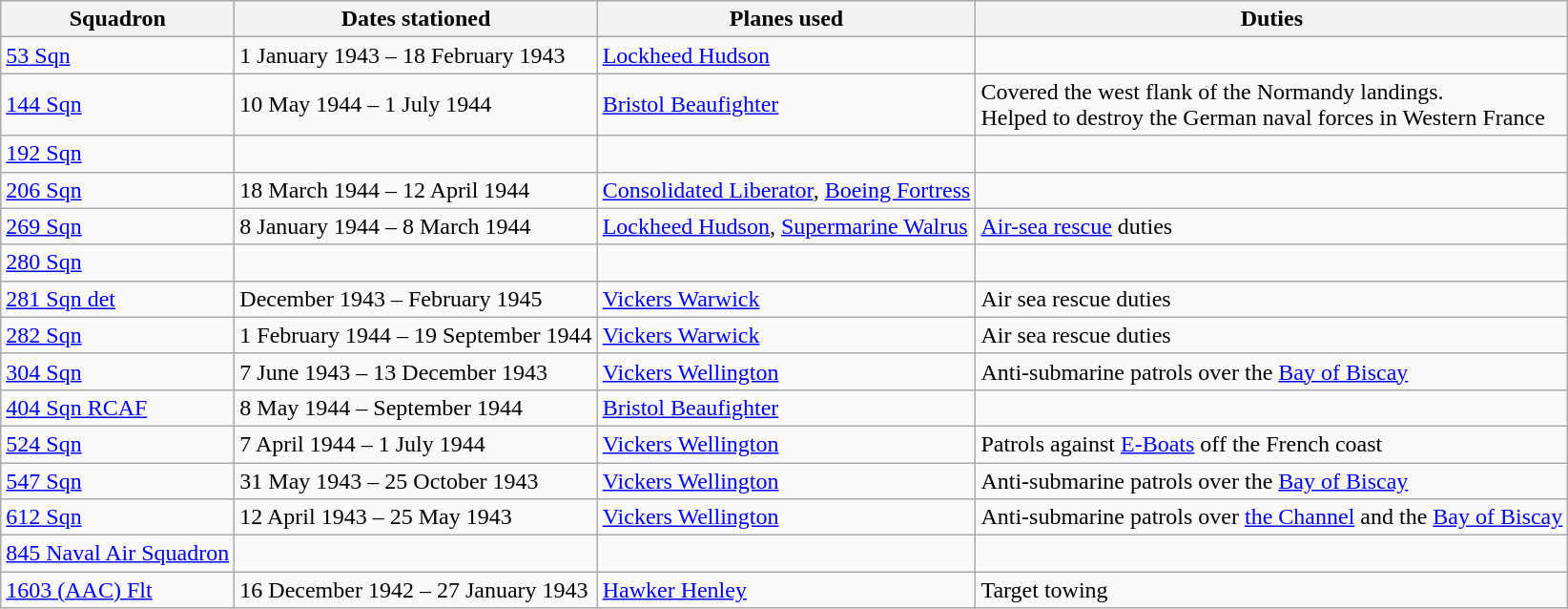<table class="wikitable">
<tr>
<th>Squadron</th>
<th>Dates stationed</th>
<th>Planes used</th>
<th>Duties</th>
</tr>
<tr>
<td><a href='#'>53 Sqn</a></td>
<td>1 January 1943 – 18 February 1943</td>
<td><a href='#'>Lockheed Hudson</a></td>
<td></td>
</tr>
<tr ---->
<td><a href='#'>144 Sqn</a></td>
<td>10 May 1944 – 1 July 1944</td>
<td><a href='#'>Bristol Beaufighter</a></td>
<td>Covered the west flank of the Normandy landings. <br>Helped to destroy the German naval forces in Western France</td>
</tr>
<tr ---->
<td><a href='#'>192 Sqn</a></td>
<td></td>
<td></td>
<td></td>
</tr>
<tr ---->
<td><a href='#'>206 Sqn</a></td>
<td>18 March 1944 – 12 April 1944</td>
<td><a href='#'>Consolidated Liberator</a>, <a href='#'>Boeing Fortress</a></td>
<td></td>
</tr>
<tr ---->
<td><a href='#'>269 Sqn</a></td>
<td>8 January 1944 – 8 March 1944</td>
<td><a href='#'>Lockheed Hudson</a>, <a href='#'>Supermarine Walrus</a></td>
<td><a href='#'>Air-sea rescue</a> duties</td>
</tr>
<tr ---->
<td><a href='#'>280 Sqn</a></td>
<td></td>
<td></td>
<td></td>
</tr>
<tr ---->
<td><a href='#'>281 Sqn det</a></td>
<td>December 1943 – February 1945</td>
<td><a href='#'>Vickers Warwick</a></td>
<td>Air sea rescue duties</td>
</tr>
<tr ---->
<td><a href='#'>282 Sqn</a></td>
<td>1 February 1944 – 19 September 1944</td>
<td><a href='#'>Vickers Warwick</a></td>
<td>Air sea rescue duties</td>
</tr>
<tr ---->
<td><a href='#'>304 Sqn</a></td>
<td>7 June 1943 – 13 December 1943</td>
<td><a href='#'>Vickers Wellington</a></td>
<td>Anti-submarine patrols over the <a href='#'>Bay of Biscay</a></td>
</tr>
<tr ---->
<td><a href='#'>404 Sqn RCAF</a></td>
<td>8 May 1944 – September 1944</td>
<td><a href='#'>Bristol Beaufighter</a></td>
<td></td>
</tr>
<tr ---->
<td><a href='#'>524 Sqn</a></td>
<td>7 April 1944 – 1 July 1944</td>
<td><a href='#'>Vickers Wellington</a></td>
<td>Patrols against <a href='#'>E-Boats</a> off the French coast</td>
</tr>
<tr ---->
<td><a href='#'>547 Sqn</a></td>
<td>31 May 1943 – 25 October 1943</td>
<td><a href='#'>Vickers Wellington</a></td>
<td>Anti-submarine patrols over the <a href='#'>Bay of Biscay</a></td>
</tr>
<tr ---->
<td><a href='#'>612 Sqn</a></td>
<td>12 April 1943 – 25 May 1943</td>
<td><a href='#'>Vickers Wellington</a></td>
<td>Anti-submarine patrols over <a href='#'>the Channel</a> and the <a href='#'>Bay of Biscay</a></td>
</tr>
<tr ---->
<td><a href='#'>845 Naval Air Squadron</a></td>
<td></td>
<td></td>
<td></td>
</tr>
<tr ---->
<td><a href='#'>1603 (AAC) Flt</a></td>
<td>16 December 1942 – 27 January 1943</td>
<td><a href='#'>Hawker Henley</a></td>
<td>Target towing</td>
</tr>
</table>
